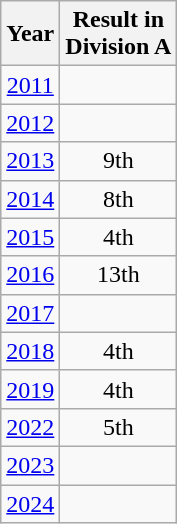<table class="wikitable" style="text-align:center">
<tr>
<th>Year</th>
<th>Result in<br>Division A</th>
</tr>
<tr>
<td><a href='#'>2011</a></td>
<td></td>
</tr>
<tr>
<td><a href='#'>2012</a></td>
<td></td>
</tr>
<tr>
<td><a href='#'>2013</a></td>
<td>9th</td>
</tr>
<tr>
<td><a href='#'>2014</a></td>
<td>8th</td>
</tr>
<tr>
<td><a href='#'>2015</a></td>
<td>4th</td>
</tr>
<tr>
<td><a href='#'>2016</a></td>
<td>13th</td>
</tr>
<tr>
<td><a href='#'>2017</a></td>
<td></td>
</tr>
<tr>
<td><a href='#'>2018</a></td>
<td>4th</td>
</tr>
<tr>
<td><a href='#'>2019</a></td>
<td>4th</td>
</tr>
<tr>
<td><a href='#'>2022</a></td>
<td>5th</td>
</tr>
<tr>
<td><a href='#'>2023</a></td>
<td></td>
</tr>
<tr>
<td><a href='#'>2024</a></td>
<td></td>
</tr>
</table>
